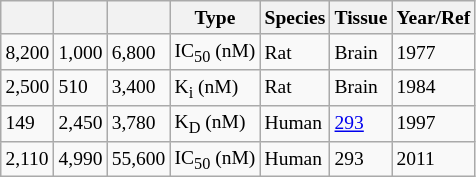<table class="wikitable floatright" style="font-size:small;">
<tr>
<th></th>
<th></th>
<th></th>
<th>Type</th>
<th>Species</th>
<th>Tissue</th>
<th>Year/Ref</th>
</tr>
<tr>
<td>8,200</td>
<td>1,000</td>
<td>6,800</td>
<td>IC<sub>50</sub> (nM)</td>
<td>Rat</td>
<td>Brain</td>
<td>1977</td>
</tr>
<tr>
<td>2,500</td>
<td>510</td>
<td>3,400</td>
<td>K<sub>i</sub> (nM)</td>
<td>Rat</td>
<td>Brain</td>
<td>1984</td>
</tr>
<tr>
<td>149</td>
<td>2,450</td>
<td>3,780</td>
<td>K<sub>D</sub> (nM)</td>
<td>Human</td>
<td><a href='#'>293</a></td>
<td>1997</td>
</tr>
<tr>
<td>2,110</td>
<td>4,990</td>
<td>55,600</td>
<td>IC<sub>50</sub> (nM)</td>
<td>Human</td>
<td>293</td>
<td>2011</td>
</tr>
</table>
